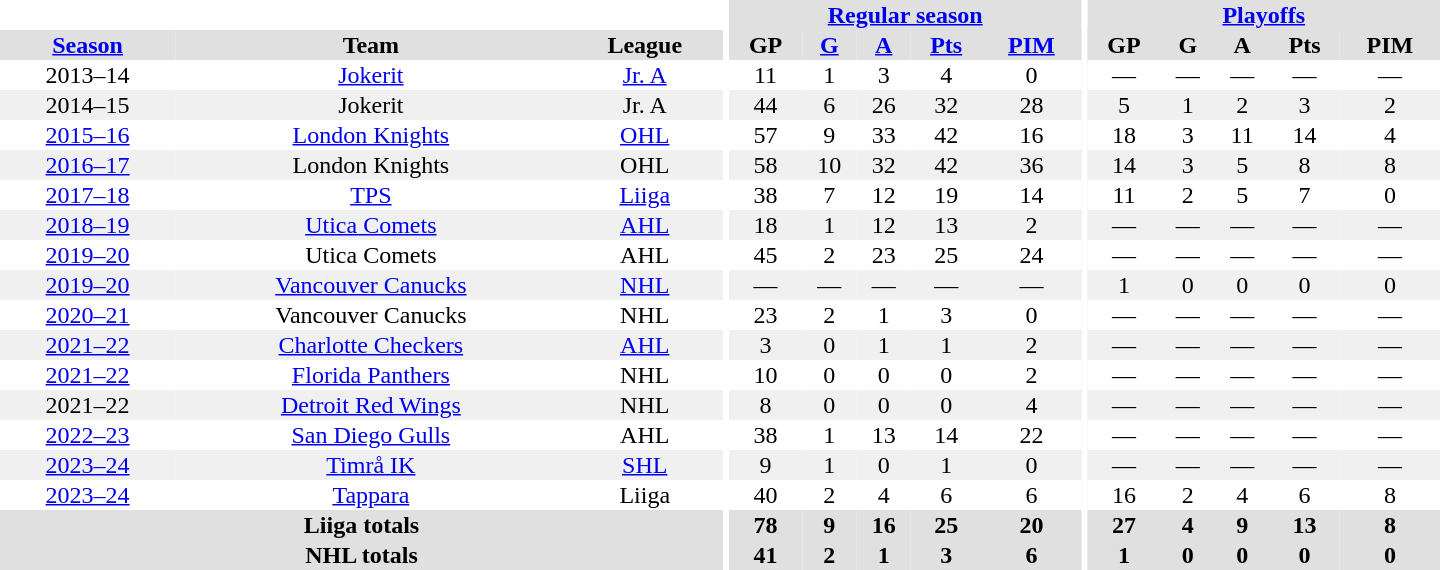<table border="0" cellpadding="1" cellspacing="0" style="text-align:center; width:60em">
<tr bgcolor="#e0e0e0">
<th colspan="3"  bgcolor="#ffffff"></th>
<th rowspan="100" bgcolor="#ffffff"></th>
<th colspan="5"><a href='#'>Regular season</a></th>
<th rowspan="100" bgcolor="#ffffff"></th>
<th colspan="5"><a href='#'>Playoffs</a></th>
</tr>
<tr bgcolor="#e0e0e0">
<th><a href='#'>Season</a></th>
<th>Team</th>
<th>League</th>
<th>GP</th>
<th><a href='#'>G</a></th>
<th><a href='#'>A</a></th>
<th><a href='#'>Pts</a></th>
<th><a href='#'>PIM</a></th>
<th>GP</th>
<th>G</th>
<th>A</th>
<th>Pts</th>
<th>PIM</th>
</tr>
<tr>
<td>2013–14</td>
<td><a href='#'>Jokerit</a></td>
<td><a href='#'>Jr. A</a></td>
<td>11</td>
<td>1</td>
<td>3</td>
<td>4</td>
<td>0</td>
<td>—</td>
<td>—</td>
<td>—</td>
<td>—</td>
<td>—</td>
</tr>
<tr bgcolor="#f0f0f0">
<td>2014–15</td>
<td>Jokerit</td>
<td>Jr. A</td>
<td>44</td>
<td>6</td>
<td>26</td>
<td>32</td>
<td>28</td>
<td>5</td>
<td>1</td>
<td>2</td>
<td>3</td>
<td>2</td>
</tr>
<tr>
<td><a href='#'>2015–16</a></td>
<td><a href='#'>London Knights</a></td>
<td><a href='#'>OHL</a></td>
<td>57</td>
<td>9</td>
<td>33</td>
<td>42</td>
<td>16</td>
<td>18</td>
<td>3</td>
<td>11</td>
<td>14</td>
<td>4</td>
</tr>
<tr bgcolor="#f0f0f0">
<td><a href='#'>2016–17</a></td>
<td>London Knights</td>
<td>OHL</td>
<td>58</td>
<td>10</td>
<td>32</td>
<td>42</td>
<td>36</td>
<td>14</td>
<td>3</td>
<td>5</td>
<td>8</td>
<td>8</td>
</tr>
<tr>
<td><a href='#'>2017–18</a></td>
<td><a href='#'>TPS</a></td>
<td><a href='#'>Liiga</a></td>
<td>38</td>
<td>7</td>
<td>12</td>
<td>19</td>
<td>14</td>
<td>11</td>
<td>2</td>
<td>5</td>
<td>7</td>
<td>0</td>
</tr>
<tr bgcolor="#f0f0f0">
<td><a href='#'>2018–19</a></td>
<td><a href='#'>Utica Comets</a></td>
<td><a href='#'>AHL</a></td>
<td>18</td>
<td>1</td>
<td>12</td>
<td>13</td>
<td>2</td>
<td>—</td>
<td>—</td>
<td>—</td>
<td>—</td>
<td>—</td>
</tr>
<tr>
<td><a href='#'>2019–20</a></td>
<td>Utica Comets</td>
<td>AHL</td>
<td>45</td>
<td>2</td>
<td>23</td>
<td>25</td>
<td>24</td>
<td>—</td>
<td>—</td>
<td>—</td>
<td>—</td>
<td>—</td>
</tr>
<tr bgcolor="#f0f0f0">
<td><a href='#'>2019–20</a></td>
<td><a href='#'>Vancouver Canucks</a></td>
<td><a href='#'>NHL</a></td>
<td>—</td>
<td>—</td>
<td>—</td>
<td>—</td>
<td>—</td>
<td>1</td>
<td>0</td>
<td>0</td>
<td>0</td>
<td>0</td>
</tr>
<tr>
<td><a href='#'>2020–21</a></td>
<td>Vancouver Canucks</td>
<td>NHL</td>
<td>23</td>
<td>2</td>
<td>1</td>
<td>3</td>
<td>0</td>
<td>—</td>
<td>—</td>
<td>—</td>
<td>—</td>
<td>—</td>
</tr>
<tr bgcolor="#f0f0f0">
<td><a href='#'>2021–22</a></td>
<td><a href='#'>Charlotte Checkers</a></td>
<td><a href='#'>AHL</a></td>
<td>3</td>
<td>0</td>
<td>1</td>
<td>1</td>
<td>2</td>
<td>—</td>
<td>—</td>
<td>—</td>
<td>—</td>
<td>—</td>
</tr>
<tr>
<td><a href='#'>2021–22</a></td>
<td><a href='#'>Florida Panthers</a></td>
<td>NHL</td>
<td>10</td>
<td>0</td>
<td>0</td>
<td>0</td>
<td>2</td>
<td>—</td>
<td>—</td>
<td>—</td>
<td>—</td>
<td>—</td>
</tr>
<tr bgcolor="#f0f0f0">
<td>2021–22</td>
<td><a href='#'>Detroit Red Wings</a></td>
<td>NHL</td>
<td>8</td>
<td>0</td>
<td>0</td>
<td>0</td>
<td>4</td>
<td>—</td>
<td>—</td>
<td>—</td>
<td>—</td>
<td>—</td>
</tr>
<tr>
<td><a href='#'>2022–23</a></td>
<td><a href='#'>San Diego Gulls</a></td>
<td>AHL</td>
<td>38</td>
<td>1</td>
<td>13</td>
<td>14</td>
<td>22</td>
<td>—</td>
<td>—</td>
<td>—</td>
<td>—</td>
<td>—</td>
</tr>
<tr bgcolor="#f0f0f0">
<td><a href='#'>2023–24</a></td>
<td><a href='#'>Timrå IK</a></td>
<td><a href='#'>SHL</a></td>
<td>9</td>
<td>1</td>
<td>0</td>
<td>1</td>
<td>0</td>
<td>—</td>
<td>—</td>
<td>—</td>
<td>—</td>
<td>—</td>
</tr>
<tr>
<td><a href='#'>2023–24</a></td>
<td><a href='#'>Tappara</a></td>
<td>Liiga</td>
<td>40</td>
<td>2</td>
<td>4</td>
<td>6</td>
<td>6</td>
<td>16</td>
<td>2</td>
<td>4</td>
<td>6</td>
<td>8</td>
</tr>
<tr bgcolor="#e0e0e0">
<th colspan="3">Liiga totals</th>
<th>78</th>
<th>9</th>
<th>16</th>
<th>25</th>
<th>20</th>
<th>27</th>
<th>4</th>
<th>9</th>
<th>13</th>
<th>8</th>
</tr>
<tr bgcolor="#e0e0e0">
<th colspan="3">NHL totals</th>
<th>41</th>
<th>2</th>
<th>1</th>
<th>3</th>
<th>6</th>
<th>1</th>
<th>0</th>
<th>0</th>
<th>0</th>
<th>0</th>
</tr>
</table>
